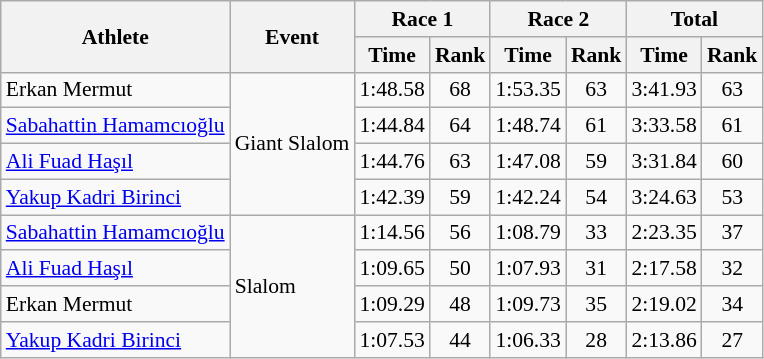<table class="wikitable" style="font-size:90%">
<tr>
<th rowspan="2">Athlete</th>
<th rowspan="2">Event</th>
<th colspan="2">Race 1</th>
<th colspan="2">Race 2</th>
<th colspan="2">Total</th>
</tr>
<tr>
<th>Time</th>
<th>Rank</th>
<th>Time</th>
<th>Rank</th>
<th>Time</th>
<th>Rank</th>
</tr>
<tr>
<td>Erkan Mermut</td>
<td rowspan="4">Giant Slalom</td>
<td align="center">1:48.58</td>
<td align="center">68</td>
<td align="center">1:53.35</td>
<td align="center">63</td>
<td align="center">3:41.93</td>
<td align="center">63</td>
</tr>
<tr>
<td><a href='#'>Sabahattin Hamamcıoğlu</a></td>
<td align="center">1:44.84</td>
<td align="center">64</td>
<td align="center">1:48.74</td>
<td align="center">61</td>
<td align="center">3:33.58</td>
<td align="center">61</td>
</tr>
<tr>
<td><a href='#'>Ali Fuad Haşıl</a></td>
<td align="center">1:44.76</td>
<td align="center">63</td>
<td align="center">1:47.08</td>
<td align="center">59</td>
<td align="center">3:31.84</td>
<td align="center">60</td>
</tr>
<tr>
<td><a href='#'>Yakup Kadri Birinci</a></td>
<td align="center">1:42.39</td>
<td align="center">59</td>
<td align="center">1:42.24</td>
<td align="center">54</td>
<td align="center">3:24.63</td>
<td align="center">53</td>
</tr>
<tr>
<td><a href='#'>Sabahattin Hamamcıoğlu</a></td>
<td rowspan="4">Slalom</td>
<td align="center">1:14.56</td>
<td align="center">56</td>
<td align="center">1:08.79</td>
<td align="center">33</td>
<td align="center">2:23.35</td>
<td align="center">37</td>
</tr>
<tr>
<td><a href='#'>Ali Fuad Haşıl</a></td>
<td align="center">1:09.65</td>
<td align="center">50</td>
<td align="center">1:07.93</td>
<td align="center">31</td>
<td align="center">2:17.58</td>
<td align="center">32</td>
</tr>
<tr>
<td>Erkan Mermut</td>
<td align="center">1:09.29</td>
<td align="center">48</td>
<td align="center">1:09.73</td>
<td align="center">35</td>
<td align="center">2:19.02</td>
<td align="center">34</td>
</tr>
<tr>
<td><a href='#'>Yakup Kadri Birinci</a></td>
<td align="center">1:07.53</td>
<td align="center">44</td>
<td align="center">1:06.33</td>
<td align="center">28</td>
<td align="center">2:13.86</td>
<td align="center">27</td>
</tr>
</table>
